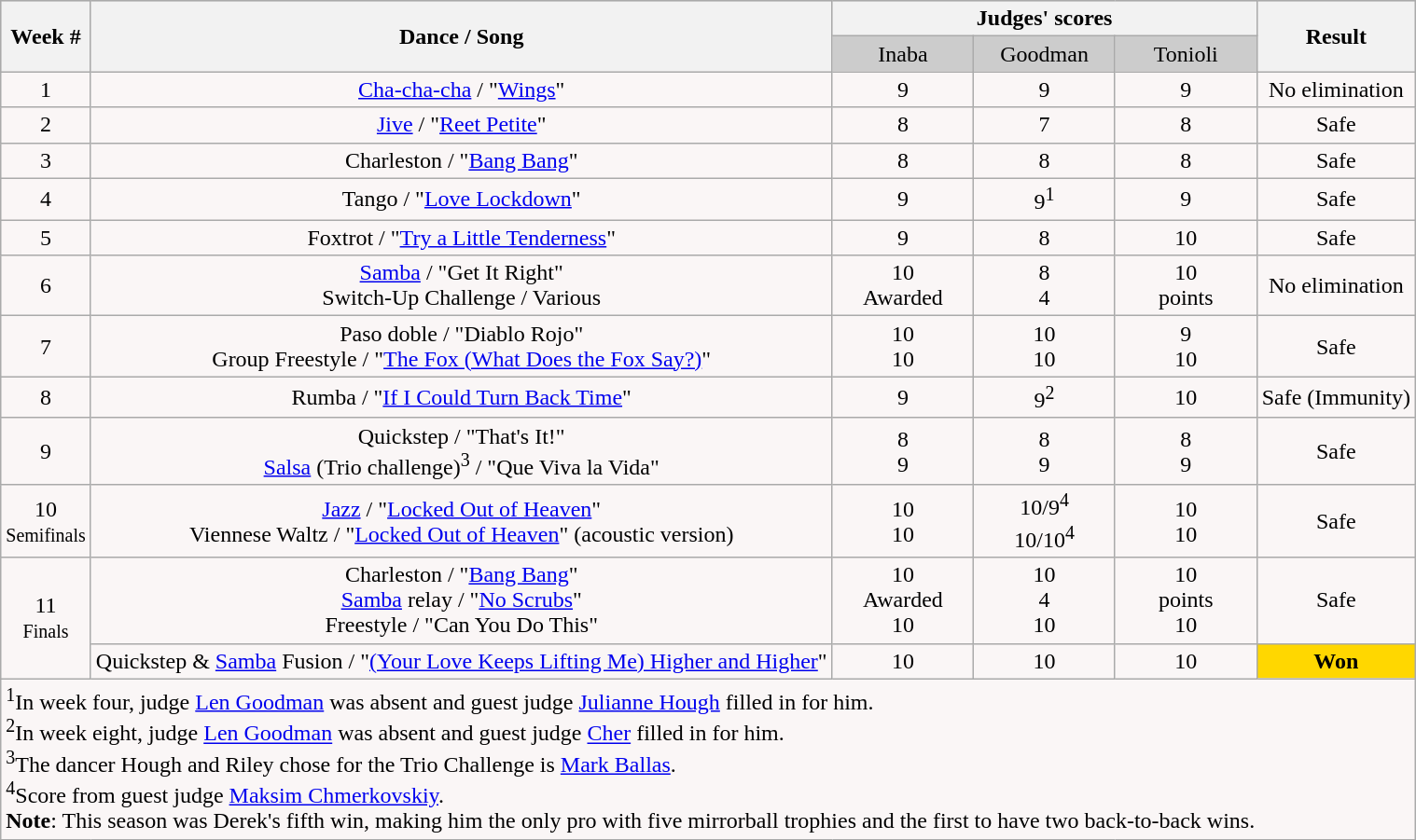<table class="wikitable collapsible collapsed">
<tr style="text-align: center; background:#ccc;">
<th rowspan="2">Week #</th>
<th rowspan="2">Dance / Song</th>
<th colspan="3">Judges' scores</th>
<th rowspan="2">Result</th>
</tr>
<tr style="text-align: center; background:#ccc;">
<td style="width:10%; ">Inaba</td>
<td style="width:10%; ">Goodman</td>
<td style="width:10%; ">Tonioli</td>
</tr>
<tr style="text-align: center; background:#faf6f6;">
<td>1</td>
<td><a href='#'>Cha-cha-cha</a> / "<a href='#'>Wings</a>"</td>
<td>9</td>
<td>9</td>
<td>9</td>
<td>No elimination</td>
</tr>
<tr style="text-align: center; background:#faf6f6;">
<td>2</td>
<td><a href='#'>Jive</a> / "<a href='#'>Reet Petite</a>"</td>
<td>8</td>
<td>7</td>
<td>8</td>
<td>Safe</td>
</tr>
<tr style="text-align: center; background:#faf6f6;">
<td>3</td>
<td>Charleston / "<a href='#'>Bang Bang</a>"</td>
<td>8</td>
<td>8</td>
<td>8</td>
<td>Safe</td>
</tr>
<tr style="text-align: center; background:#faf6f6;">
<td>4</td>
<td>Tango / "<a href='#'>Love Lockdown</a>"</td>
<td>9</td>
<td>9<sup>1</sup></td>
<td>9</td>
<td>Safe</td>
</tr>
<tr style="text-align: center; background:#faf6f6;">
<td>5</td>
<td>Foxtrot / "<a href='#'>Try a Little Tenderness</a>"</td>
<td>9</td>
<td>8</td>
<td>10</td>
<td>Safe</td>
</tr>
<tr style="text-align: center; background:#faf6f6;">
<td>6</td>
<td><a href='#'>Samba</a> / "Get It Right"<br>Switch-Up Challenge / Various</td>
<td>10<br>Awarded</td>
<td>8<br>4</td>
<td>10<br>points</td>
<td>No elimination</td>
</tr>
<tr style="text-align: center; background:#faf6f6;">
<td>7</td>
<td>Paso doble / "Diablo Rojo"<br>Group Freestyle / "<a href='#'>The Fox (What Does the Fox Say?)</a>"</td>
<td>10<br>10</td>
<td>10<br>10</td>
<td>9<br>10</td>
<td>Safe</td>
</tr>
<tr style="text-align: center; background:#faf6f6;">
<td>8</td>
<td>Rumba / "<a href='#'>If I Could Turn Back Time</a>"</td>
<td>9</td>
<td>9<sup>2</sup></td>
<td>10</td>
<td>Safe (Immunity)</td>
</tr>
<tr style="text-align: center; background:#faf6f6;">
<td>9</td>
<td>Quickstep / "That's It!"<br><a href='#'>Salsa</a> (Trio challenge)<sup>3</sup> / "Que Viva la Vida"</td>
<td>8<br>9</td>
<td>8<br>9</td>
<td>8<br>9</td>
<td>Safe</td>
</tr>
<tr style="text-align: center; background:#faf6f6;">
<td>10<br><small>Semifinals</small></td>
<td><a href='#'>Jazz</a> / "<a href='#'>Locked Out of Heaven</a>"<br>Viennese Waltz / "<a href='#'>Locked Out of Heaven</a>" (acoustic version)</td>
<td>10<br>10</td>
<td>10/9<sup>4</sup><br>10/10<sup>4</sup></td>
<td>10<br>10</td>
<td>Safe</td>
</tr>
<tr style="text-align: center; background:#faf6f6;">
<td rowspan="2">11<br><small>Finals</small></td>
<td>Charleston / "<a href='#'>Bang Bang</a>"<br><a href='#'>Samba</a> relay / "<a href='#'>No Scrubs</a>"<br>Freestyle / "Can You Do This"</td>
<td>10<br>Awarded<br>10</td>
<td>10<br>4<br>10</td>
<td>10<br>points<br>10</td>
<td>Safe</td>
</tr>
<tr style="text-align: center; background:#faf6f6;">
<td>Quickstep & <a href='#'>Samba</a> Fusion / "<a href='#'>(Your Love Keeps Lifting Me) Higher and Higher</a>"</td>
<td>10</td>
<td>10</td>
<td>10</td>
<th style="background:gold;">Won</th>
</tr>
<tr>
<td colspan="6" style="background:#faf6f6; text-align:left;"><sup>1</sup>In week four, judge <a href='#'>Len Goodman</a> was absent and guest judge <a href='#'>Julianne Hough</a> filled in for him.<br><sup>2</sup>In week eight, judge <a href='#'>Len Goodman</a> was absent and guest judge <a href='#'>Cher</a> filled in for him.<br><sup>3</sup>The dancer Hough and Riley chose for the Trio Challenge is <a href='#'>Mark Ballas</a>.<br><sup>4</sup>Score from guest judge <a href='#'>Maksim Chmerkovskiy</a>.<br><strong>Note</strong>: This season was Derek's fifth win, making him the only pro with five mirrorball trophies and the first to have two back-to-back wins.</td>
</tr>
</table>
